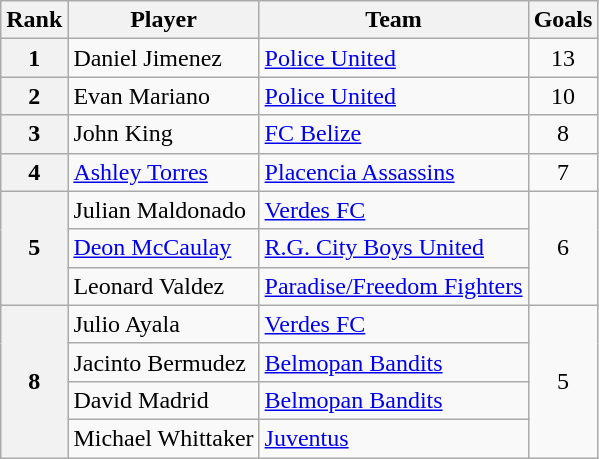<table class="wikitable" style="text-align:center">
<tr>
<th>Rank</th>
<th>Player</th>
<th>Team</th>
<th>Goals</th>
</tr>
<tr>
<th rowspan="1">1</th>
<td align="left"> Daniel Jimenez</td>
<td align="left"><a href='#'>Police United</a></td>
<td rowspan="1">13</td>
</tr>
<tr>
<th rowspan="1">2</th>
<td align="left"> Evan Mariano</td>
<td align="left"><a href='#'>Police United</a></td>
<td rowspan="1">10</td>
</tr>
<tr>
<th rowspan="1">3</th>
<td align="left"> John King</td>
<td align="left"><a href='#'>FC Belize</a></td>
<td rowspan="1">8</td>
</tr>
<tr>
<th rowspan="1">4</th>
<td align="left"> <a href='#'>Ashley Torres</a></td>
<td align="left"><a href='#'>Placencia Assassins</a></td>
<td rowspan="1">7</td>
</tr>
<tr>
<th rowspan="3">5</th>
<td align="left"> Julian Maldonado</td>
<td align="left"><a href='#'>Verdes FC</a></td>
<td rowspan="3">6</td>
</tr>
<tr>
<td align="left"> <a href='#'>Deon McCaulay</a></td>
<td align="left"><a href='#'>R.G. City Boys United</a></td>
</tr>
<tr>
<td align="left"> Leonard Valdez</td>
<td align="left"><a href='#'>Paradise/Freedom Fighters</a></td>
</tr>
<tr>
<th rowspan="4">8</th>
<td align="left"> Julio Ayala</td>
<td align="left"><a href='#'>Verdes FC</a></td>
<td rowspan="4">5</td>
</tr>
<tr>
<td align="left"> Jacinto Bermudez</td>
<td align="left"><a href='#'>Belmopan Bandits</a></td>
</tr>
<tr>
<td align="left"> David Madrid</td>
<td align="left"><a href='#'>Belmopan Bandits</a></td>
</tr>
<tr>
<td align="left"> Michael Whittaker</td>
<td align="left"><a href='#'>Juventus</a></td>
</tr>
</table>
